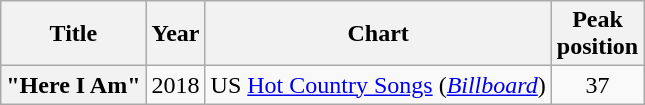<table class="wikitable plainrowheaders" style="text-align:center;">
<tr>
<th>Title</th>
<th>Year</th>
<th>Chart</th>
<th>Peak<br>position</th>
</tr>
<tr>
<th scope = "row">"Here I Am"</th>
<td>2018</td>
<td>US <a href='#'>Hot Country Songs</a> (<em><a href='#'>Billboard</a></em>)</td>
<td style="text-align:center;">37</td>
</tr>
</table>
